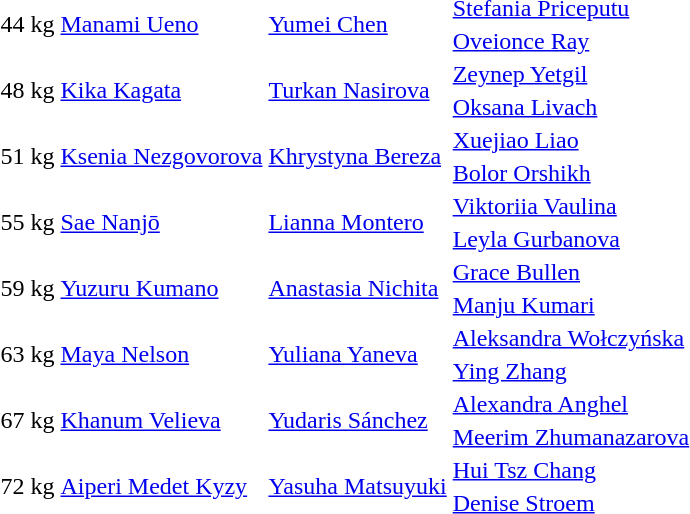<table>
<tr>
<td rowspan=2>44 kg</td>
<td rowspan=2> <a href='#'>Manami Ueno</a></td>
<td rowspan=2> <a href='#'>Yumei Chen</a></td>
<td> <a href='#'>Stefania Priceputu</a></td>
</tr>
<tr>
<td> <a href='#'>Oveionce Ray</a></td>
</tr>
<tr>
<td rowspan=2>48 kg</td>
<td rowspan=2> <a href='#'>Kika Kagata</a></td>
<td rowspan=2> <a href='#'>Turkan Nasirova</a></td>
<td> <a href='#'>Zeynep Yetgil</a></td>
</tr>
<tr>
<td> <a href='#'>Oksana Livach</a></td>
</tr>
<tr>
<td rowspan=2>51 kg</td>
<td rowspan=2> <a href='#'>Ksenia Nezgovorova</a></td>
<td rowspan=2> <a href='#'>Khrystyna Bereza</a></td>
<td> <a href='#'>Xuejiao Liao</a></td>
</tr>
<tr>
<td> <a href='#'>Bolor Orshikh</a></td>
</tr>
<tr>
<td rowspan=2>55 kg</td>
<td rowspan=2> <a href='#'>Sae Nanjō</a></td>
<td rowspan=2> <a href='#'>Lianna Montero</a></td>
<td> <a href='#'>Viktoriia Vaulina</a></td>
</tr>
<tr>
<td> <a href='#'>Leyla Gurbanova</a></td>
</tr>
<tr>
<td rowspan=2>59 kg</td>
<td rowspan=2> <a href='#'>Yuzuru Kumano</a></td>
<td rowspan=2> <a href='#'>Anastasia Nichita</a></td>
<td> <a href='#'>Grace Bullen</a></td>
</tr>
<tr>
<td> <a href='#'>Manju Kumari</a></td>
</tr>
<tr>
<td rowspan=2>63 kg</td>
<td rowspan=2> <a href='#'>Maya Nelson</a></td>
<td rowspan=2> <a href='#'>Yuliana Yaneva</a></td>
<td> <a href='#'>Aleksandra Wołczyńska</a></td>
</tr>
<tr>
<td> <a href='#'>Ying Zhang</a></td>
</tr>
<tr>
<td rowspan=2>67 kg</td>
<td rowspan=2> <a href='#'>Khanum Velieva</a></td>
<td rowspan=2> <a href='#'>Yudaris Sánchez</a></td>
<td> <a href='#'>Alexandra Anghel</a></td>
</tr>
<tr>
<td> <a href='#'>Meerim Zhumanazarova</a></td>
</tr>
<tr>
<td rowspan=2>72 kg</td>
<td rowspan=2> <a href='#'>Aiperi Medet Kyzy</a></td>
<td rowspan=2> <a href='#'>Yasuha Matsuyuki</a></td>
<td> <a href='#'>Hui Tsz Chang</a></td>
</tr>
<tr>
<td> <a href='#'>Denise Stroem</a></td>
</tr>
</table>
